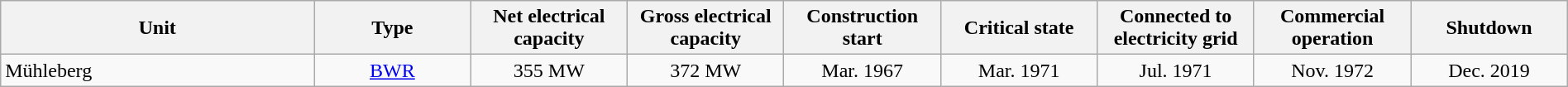<table class="wikitable" style="width:100%;">
<tr>
<th width="20%;" bgcolor="#CFCFCF">Unit</th>
<th width="10%;" bgcolor="#CFCFCF">Type</th>
<th width="10%;" bgcolor="#CFCFCF">Net electrical capacity</th>
<th width="10%;" bgcolor="#CFCFCF">Gross electrical capacity</th>
<th width="10%;" bgcolor="#CFCFCF">Construction start</th>
<th width="10%;" bgcolor="#CFCFCF">Critical state</th>
<th width="10%;" bgcolor="#CFCFCF">Connected to electricity grid</th>
<th width="10%;" bgcolor="#CFCFCF">Commercial operation</th>
<th width="10%;" bgcolor="#CFCFCF">Shutdown</th>
</tr>
<tr>
<td>Mühleberg</td>
<td align="center"><a href='#'>BWR</a></td>
<td align="center">355 MW</td>
<td align="center">372 MW</td>
<td align="center">Mar. 1967</td>
<td align="center">Mar. 1971</td>
<td align="center">Jul. 1971</td>
<td align="center">Nov. 1972</td>
<td align="center">Dec. 2019</td>
</tr>
</table>
